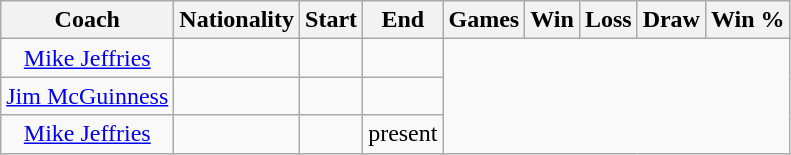<table class="wikitable" style="text-align:center; margin-left: lem;">
<tr>
<th>Coach</th>
<th>Nationality</th>
<th>Start</th>
<th>End</th>
<th>Games</th>
<th><strong>Win</strong></th>
<th>Loss</th>
<th>Draw</th>
<th>Win %</th>
</tr>
<tr>
<td><a href='#'>Mike Jeffries</a></td>
<td></td>
<td></td>
<td><br></td>
</tr>
<tr>
<td><a href='#'>Jim McGuinness</a></td>
<td></td>
<td></td>
<td><br></td>
</tr>
<tr>
<td><a href='#'>Mike Jeffries</a></td>
<td></td>
<td></td>
<td>present<br></td>
</tr>
</table>
